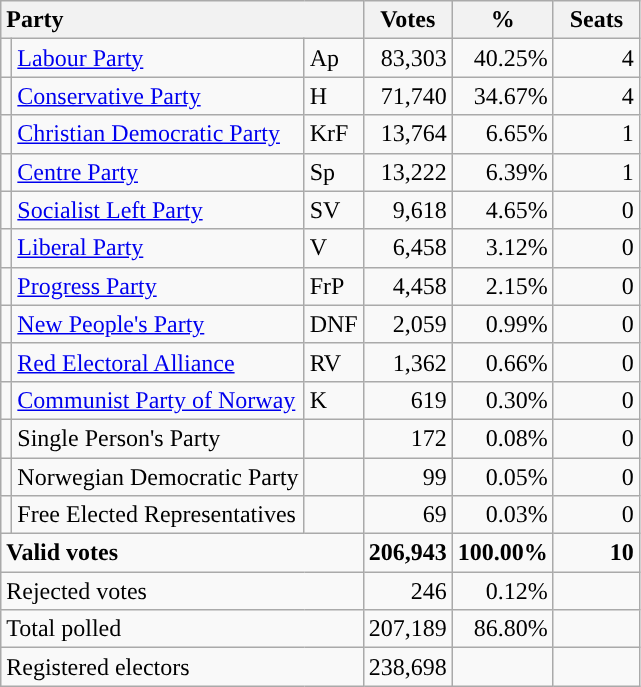<table class="wikitable" border="1" style="text-align:right;">
<tr>
<th style="text-align:left;" colspan=3>Party</th>
<th align=center width="50">Votes</th>
<th align=center width="50">%</th>
<th align=center width="50">Seats</th>
</tr>
<tr>
<td style="color:inherit;background:"></td>
<td align=left><a href='#'>Labour Party</a></td>
<td align=left>Ap</td>
<td>83,303</td>
<td>40.25%</td>
<td>4</td>
</tr>
<tr>
<td style="color:inherit;background:"></td>
<td align=left><a href='#'>Conservative Party</a></td>
<td align=left>H</td>
<td>71,740</td>
<td>34.67%</td>
<td>4</td>
</tr>
<tr>
<td style="color:inherit;background:"></td>
<td align=left><a href='#'>Christian Democratic Party</a></td>
<td align=left>KrF</td>
<td>13,764</td>
<td>6.65%</td>
<td>1</td>
</tr>
<tr>
<td style="color:inherit;background:"></td>
<td align=left><a href='#'>Centre Party</a></td>
<td align=left>Sp</td>
<td>13,222</td>
<td>6.39%</td>
<td>1</td>
</tr>
<tr>
<td style="color:inherit;background:"></td>
<td align=left><a href='#'>Socialist Left Party</a></td>
<td align=left>SV</td>
<td>9,618</td>
<td>4.65%</td>
<td>0</td>
</tr>
<tr>
<td style="color:inherit;background:"></td>
<td align=left><a href='#'>Liberal Party</a></td>
<td align=left>V</td>
<td>6,458</td>
<td>3.12%</td>
<td>0</td>
</tr>
<tr>
<td style="color:inherit;background:"></td>
<td align=left><a href='#'>Progress Party</a></td>
<td align=left>FrP</td>
<td>4,458</td>
<td>2.15%</td>
<td>0</td>
</tr>
<tr>
<td style="color:inherit;background:"></td>
<td align=left><a href='#'>New People's Party</a></td>
<td align=left>DNF</td>
<td>2,059</td>
<td>0.99%</td>
<td>0</td>
</tr>
<tr>
<td style="color:inherit;background:"></td>
<td align=left><a href='#'>Red Electoral Alliance</a></td>
<td align=left>RV</td>
<td>1,362</td>
<td>0.66%</td>
<td>0</td>
</tr>
<tr>
<td style="color:inherit;background:"></td>
<td align=left><a href='#'>Communist Party of Norway</a></td>
<td align=left>K</td>
<td>619</td>
<td>0.30%</td>
<td>0</td>
</tr>
<tr>
<td></td>
<td align=left>Single Person's Party</td>
<td align=left></td>
<td>172</td>
<td>0.08%</td>
<td>0</td>
</tr>
<tr>
<td></td>
<td align=left>Norwegian Democratic Party</td>
<td align=left></td>
<td>99</td>
<td>0.05%</td>
<td>0</td>
</tr>
<tr>
<td></td>
<td align=left>Free Elected Representatives</td>
<td align=left></td>
<td>69</td>
<td>0.03%</td>
<td>0</td>
</tr>
<tr style="font-weight:bold">
<td align=left colspan=3>Valid votes</td>
<td>206,943</td>
<td>100.00%</td>
<td>10</td>
</tr>
<tr>
<td align=left colspan=3>Rejected votes</td>
<td>246</td>
<td>0.12%</td>
<td></td>
</tr>
<tr>
<td align=left colspan=3>Total polled</td>
<td>207,189</td>
<td>86.80%</td>
<td></td>
</tr>
<tr>
<td align=left colspan=3>Registered electors</td>
<td>238,698</td>
<td></td>
<td></td>
</tr>
</table>
